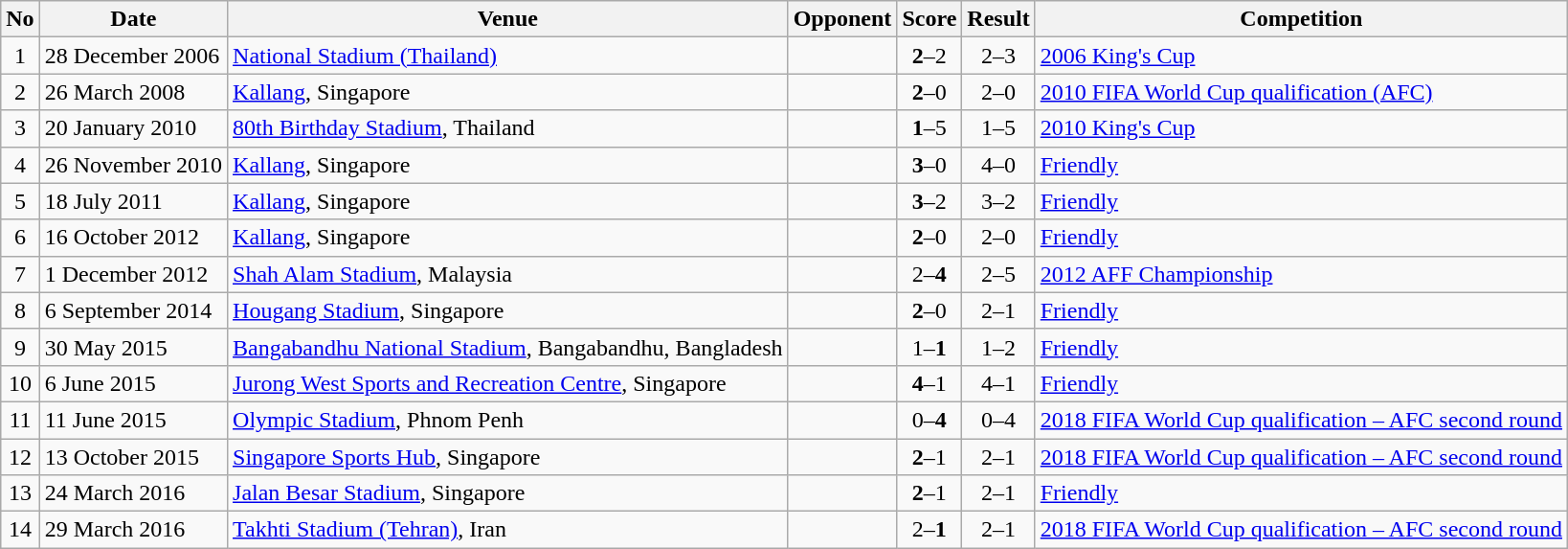<table class="wikitable">
<tr>
<th>No</th>
<th>Date</th>
<th>Venue</th>
<th>Opponent</th>
<th>Score</th>
<th>Result</th>
<th>Competition</th>
</tr>
<tr>
<td align=center>1</td>
<td>28 December 2006</td>
<td><a href='#'>National Stadium (Thailand)</a></td>
<td></td>
<td align="center"><strong>2</strong>–2</td>
<td align="center">2–3</td>
<td><a href='#'>2006 King's Cup</a></td>
</tr>
<tr>
<td align=center>2</td>
<td>26 March 2008</td>
<td><a href='#'>Kallang</a>, Singapore</td>
<td></td>
<td align="center"><strong>2</strong>–0</td>
<td align="center">2–0</td>
<td><a href='#'>2010 FIFA World Cup qualification (AFC)</a></td>
</tr>
<tr>
<td align=center>3</td>
<td>20 January 2010</td>
<td><a href='#'>80th Birthday Stadium</a>, Thailand</td>
<td></td>
<td align="center"><strong>1</strong>–5</td>
<td align="center">1–5</td>
<td><a href='#'>2010 King's Cup</a></td>
</tr>
<tr>
<td align=center>4</td>
<td>26 November 2010</td>
<td><a href='#'>Kallang</a>, Singapore</td>
<td></td>
<td align="center"><strong>3</strong>–0</td>
<td align="center">4–0</td>
<td><a href='#'>Friendly</a></td>
</tr>
<tr>
<td align=center>5</td>
<td>18 July 2011</td>
<td><a href='#'>Kallang</a>, Singapore</td>
<td></td>
<td align="center"><strong>3</strong>–2</td>
<td align="center">3–2</td>
<td><a href='#'>Friendly</a></td>
</tr>
<tr>
<td align=center>6</td>
<td>16 October 2012</td>
<td><a href='#'>Kallang</a>, Singapore</td>
<td></td>
<td align="center"><strong>2</strong>–0</td>
<td align="center">2–0</td>
<td><a href='#'>Friendly</a></td>
</tr>
<tr>
<td align=center>7</td>
<td>1 December 2012</td>
<td><a href='#'>Shah Alam Stadium</a>, Malaysia</td>
<td></td>
<td align="center">2–<strong>4</strong></td>
<td align="center">2–5</td>
<td><a href='#'>2012 AFF Championship</a></td>
</tr>
<tr>
<td align=center>8</td>
<td>6 September 2014</td>
<td><a href='#'>Hougang Stadium</a>, Singapore</td>
<td></td>
<td align="center"><strong>2</strong>–0</td>
<td align="center">2–1</td>
<td><a href='#'>Friendly</a></td>
</tr>
<tr>
<td align=center>9</td>
<td>30 May 2015</td>
<td><a href='#'>Bangabandhu National Stadium</a>, Bangabandhu, Bangladesh</td>
<td></td>
<td align="center">1–<strong>1</strong></td>
<td align="center">1–2</td>
<td><a href='#'>Friendly</a></td>
</tr>
<tr>
<td align=center>10</td>
<td>6 June 2015</td>
<td><a href='#'>Jurong West Sports and Recreation Centre</a>, Singapore</td>
<td></td>
<td align="center"><strong>4</strong>–1</td>
<td align="center">4–1</td>
<td><a href='#'>Friendly</a></td>
</tr>
<tr>
<td align=center>11</td>
<td>11 June 2015</td>
<td><a href='#'>Olympic Stadium</a>, Phnom Penh</td>
<td></td>
<td align="center">0–<strong>4</strong></td>
<td align="center">0–4</td>
<td><a href='#'>2018 FIFA World Cup qualification – AFC second round</a></td>
</tr>
<tr>
<td align=center>12</td>
<td>13 October 2015</td>
<td><a href='#'>Singapore Sports Hub</a>, Singapore</td>
<td></td>
<td align="center"><strong>2</strong>–1</td>
<td align="center">2–1</td>
<td><a href='#'>2018 FIFA World Cup qualification – AFC second round</a></td>
</tr>
<tr>
<td align=center>13</td>
<td>24 March 2016</td>
<td><a href='#'>Jalan Besar Stadium</a>, Singapore</td>
<td></td>
<td align="center"><strong>2</strong>–1</td>
<td align="center">2–1</td>
<td><a href='#'>Friendly</a></td>
</tr>
<tr>
<td align=center>14</td>
<td>29 March 2016</td>
<td><a href='#'>Takhti Stadium (Tehran)</a>, Iran</td>
<td></td>
<td align="center">2–<strong>1 </strong></td>
<td align="center">2–1</td>
<td><a href='#'>2018 FIFA World Cup qualification – AFC second round</a></td>
</tr>
</table>
